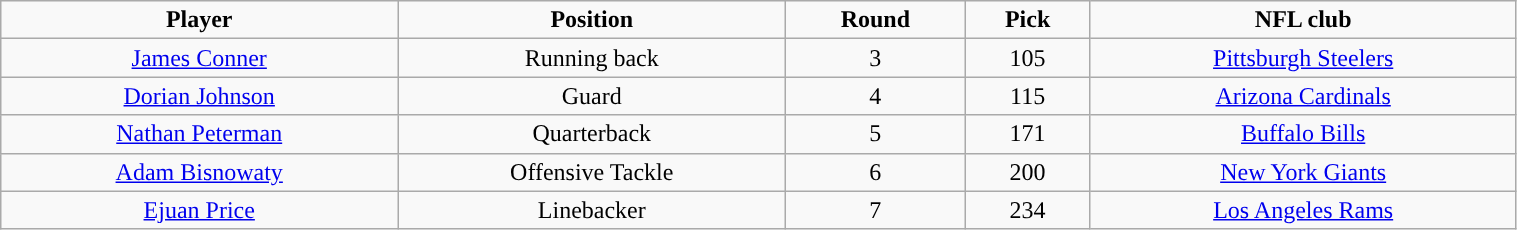<table class="wikitable" style="width:80%;">
<tr style="text-align:center; ">
<td><strong>Player</strong></td>
<td><strong>Position</strong></td>
<td><strong>Round</strong></td>
<td><strong>Pick</strong></td>
<td><strong>NFL club</strong></td>
</tr>
<tr align="center" bgcolor="">
<td><a href='#'>James Conner</a></td>
<td>Running back</td>
<td>3</td>
<td>105</td>
<td><a href='#'>Pittsburgh Steelers</a></td>
</tr>
<tr align="center" bgcolor="">
<td><a href='#'>Dorian Johnson</a></td>
<td>Guard</td>
<td>4</td>
<td>115</td>
<td><a href='#'>Arizona Cardinals</a></td>
</tr>
<tr align="center" bgcolor="">
<td><a href='#'>Nathan Peterman</a></td>
<td>Quarterback</td>
<td>5</td>
<td>171</td>
<td><a href='#'>Buffalo Bills</a></td>
</tr>
<tr align="center" bgcolor="">
<td><a href='#'>Adam Bisnowaty</a></td>
<td>Offensive Tackle</td>
<td>6</td>
<td>200</td>
<td><a href='#'>New York Giants</a></td>
</tr>
<tr align="center" bgcolor="">
<td><a href='#'>Ejuan Price</a></td>
<td>Linebacker</td>
<td>7</td>
<td>234</td>
<td><a href='#'>Los Angeles Rams</a></td>
</tr>
</table>
